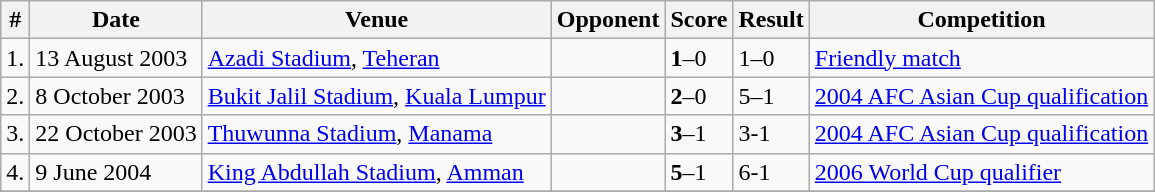<table class="wikitable">
<tr>
<th>#</th>
<th>Date</th>
<th>Venue</th>
<th>Opponent</th>
<th>Score</th>
<th>Result</th>
<th>Competition</th>
</tr>
<tr>
<td>1.</td>
<td>13 August 2003</td>
<td><a href='#'>Azadi Stadium</a>, <a href='#'>Teheran</a></td>
<td></td>
<td><strong>1</strong>–0</td>
<td>1–0</td>
<td><a href='#'>Friendly match</a></td>
</tr>
<tr>
<td>2.</td>
<td>8 October 2003</td>
<td><a href='#'>Bukit Jalil Stadium</a>, <a href='#'>Kuala Lumpur</a></td>
<td></td>
<td><strong>2</strong>–0</td>
<td>5–1</td>
<td><a href='#'>2004 AFC Asian Cup qualification</a></td>
</tr>
<tr>
<td>3.</td>
<td>22 October 2003</td>
<td><a href='#'>Thuwunna Stadium</a>, <a href='#'>Manama</a></td>
<td></td>
<td><strong>3</strong>–1</td>
<td>3-1</td>
<td><a href='#'>2004 AFC Asian Cup qualification</a></td>
</tr>
<tr>
<td>4.</td>
<td>9 June 2004</td>
<td><a href='#'>King Abdullah Stadium</a>, <a href='#'>Amman</a></td>
<td></td>
<td><strong>5</strong>–1</td>
<td>6-1</td>
<td><a href='#'>2006 World Cup qualifier</a></td>
</tr>
<tr>
</tr>
</table>
